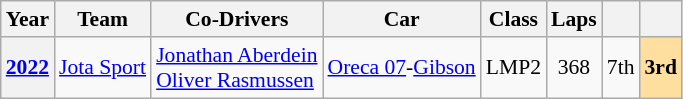<table class="wikitable" style="text-align:center; font-size:90%">
<tr>
<th>Year</th>
<th>Team</th>
<th>Co-Drivers</th>
<th>Car</th>
<th>Class</th>
<th>Laps</th>
<th></th>
<th></th>
</tr>
<tr>
<th><a href='#'>2022</a></th>
<td align="left" nowrap> <a href='#'>Jota Sport</a></td>
<td align="left" nowrap> <a href='#'>Jonathan Aberdein</a><br> <a href='#'>Oliver Rasmussen</a></td>
<td align="left" nowrap><a href='#'>Oreca 07</a>-<a href='#'>Gibson</a></td>
<td>LMP2</td>
<td>368</td>
<td>7th</td>
<td style="background:#FFDF9F;"><strong>3rd</strong></td>
</tr>
</table>
